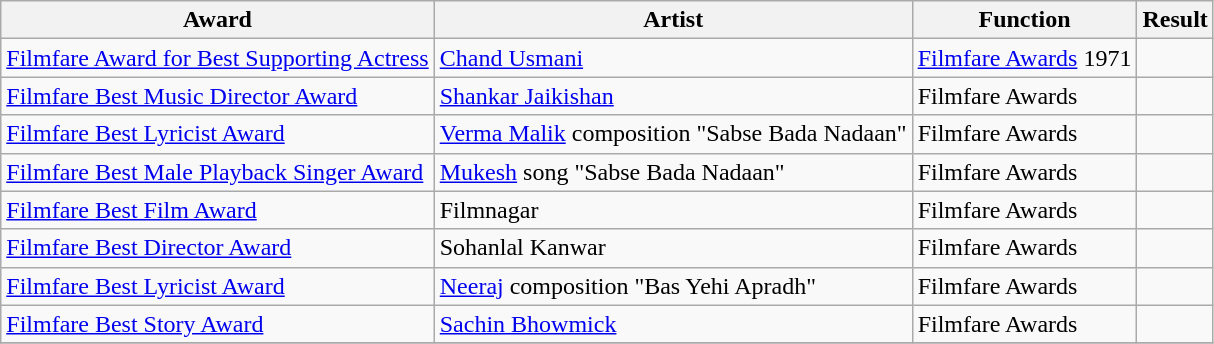<table class="wikitable sortable">
<tr>
<th>Award</th>
<th>Artist</th>
<th>Function</th>
<th>Result</th>
</tr>
<tr>
<td><a href='#'>Filmfare Award for Best Supporting Actress</a></td>
<td><a href='#'>Chand Usmani</a></td>
<td><a href='#'>Filmfare Awards</a> 1971</td>
<td></td>
</tr>
<tr>
<td><a href='#'>Filmfare Best Music Director Award</a></td>
<td><a href='#'>Shankar Jaikishan</a></td>
<td>Filmfare Awards</td>
<td></td>
</tr>
<tr>
<td><a href='#'>Filmfare Best Lyricist Award</a></td>
<td><a href='#'>Verma Malik</a> composition "Sabse Bada Nadaan"</td>
<td>Filmfare Awards</td>
<td></td>
</tr>
<tr>
<td><a href='#'>Filmfare Best Male Playback Singer Award</a></td>
<td><a href='#'>Mukesh</a> song "Sabse Bada Nadaan"</td>
<td>Filmfare Awards</td>
<td></td>
</tr>
<tr>
<td><a href='#'>Filmfare Best Film Award</a></td>
<td>Filmnagar</td>
<td>Filmfare Awards</td>
<td></td>
</tr>
<tr>
<td><a href='#'>Filmfare Best Director Award</a></td>
<td>Sohanlal Kanwar</td>
<td>Filmfare Awards</td>
<td></td>
</tr>
<tr>
<td><a href='#'>Filmfare Best Lyricist Award</a></td>
<td><a href='#'>Neeraj</a> composition "Bas Yehi Apradh"</td>
<td>Filmfare Awards</td>
<td></td>
</tr>
<tr>
<td><a href='#'>Filmfare Best Story Award</a></td>
<td><a href='#'>Sachin Bhowmick</a></td>
<td>Filmfare Awards</td>
<td></td>
</tr>
<tr>
</tr>
</table>
